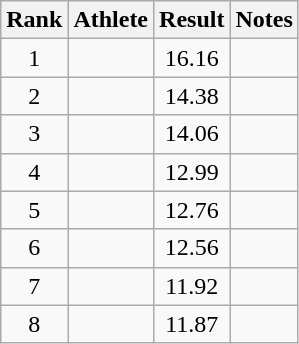<table class='wikitable'>
<tr>
<th>Rank</th>
<th>Athlete</th>
<th>Result</th>
<th>Notes</th>
</tr>
<tr align=center>
<td>1</td>
<td align=left></td>
<td>16.16</td>
<td></td>
</tr>
<tr align=center>
<td>2</td>
<td align=left></td>
<td>14.38</td>
<td></td>
</tr>
<tr align=center>
<td>3</td>
<td align=left></td>
<td>14.06</td>
<td></td>
</tr>
<tr align=center>
<td>4</td>
<td align=left></td>
<td>12.99</td>
<td></td>
</tr>
<tr align=center>
<td>5</td>
<td align=left></td>
<td>12.76</td>
<td></td>
</tr>
<tr align=center>
<td>6</td>
<td align=left></td>
<td>12.56</td>
<td></td>
</tr>
<tr align=center>
<td>7</td>
<td align=left></td>
<td>11.92</td>
<td></td>
</tr>
<tr align=center>
<td>8</td>
<td align=left></td>
<td>11.87</td>
<td></td>
</tr>
</table>
